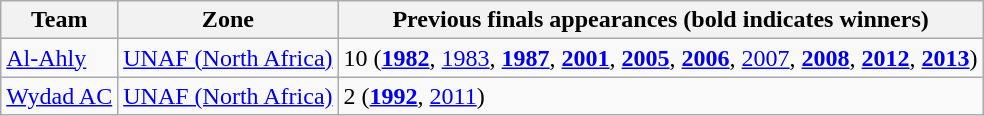<table class="wikitable">
<tr>
<th>Team</th>
<th>Zone</th>
<th>Previous finals appearances (bold indicates winners)</th>
</tr>
<tr>
<td> <a href='#'>Al-Ahly</a></td>
<td><a href='#'>UNAF (North Africa)</a></td>
<td>10 (<strong><a href='#'>1982</a></strong>, <a href='#'>1983</a>, <strong><a href='#'>1987</a></strong>, <strong><a href='#'>2001</a></strong>, <strong><a href='#'>2005</a></strong>, <strong><a href='#'>2006</a></strong>, <a href='#'>2007</a>, <strong><a href='#'>2008</a></strong>, <strong><a href='#'>2012</a></strong>, <strong><a href='#'>2013</a></strong>)</td>
</tr>
<tr>
<td> <a href='#'>Wydad AC</a></td>
<td><a href='#'>UNAF (North Africa)</a></td>
<td>2 (<strong><a href='#'>1992</a></strong>, <a href='#'>2011</a>)</td>
</tr>
</table>
